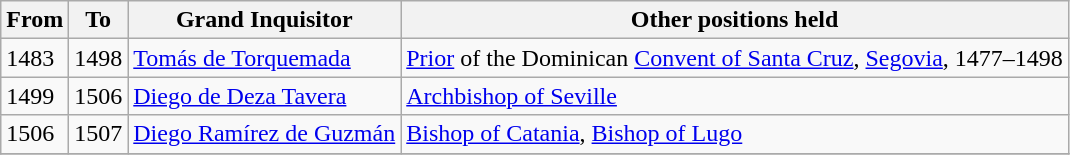<table class="wikitable">
<tr>
<th>From</th>
<th>To</th>
<th>Grand Inquisitor</th>
<th>Other positions held</th>
</tr>
<tr>
<td>1483</td>
<td>1498</td>
<td><a href='#'>Tomás de Torquemada</a></td>
<td><a href='#'>Prior</a> of the Dominican <a href='#'>Convent of Santa Cruz</a>, <a href='#'>Segovia</a>, 1477–1498</td>
</tr>
<tr>
<td>1499</td>
<td>1506</td>
<td><a href='#'>Diego de Deza Tavera</a></td>
<td><a href='#'>Archbishop of Seville</a></td>
</tr>
<tr>
<td>1506</td>
<td>1507</td>
<td><a href='#'>Diego Ramírez de Guzmán</a></td>
<td><a href='#'>Bishop of Catania</a>, <a href='#'>Bishop of Lugo</a></td>
</tr>
<tr>
</tr>
</table>
